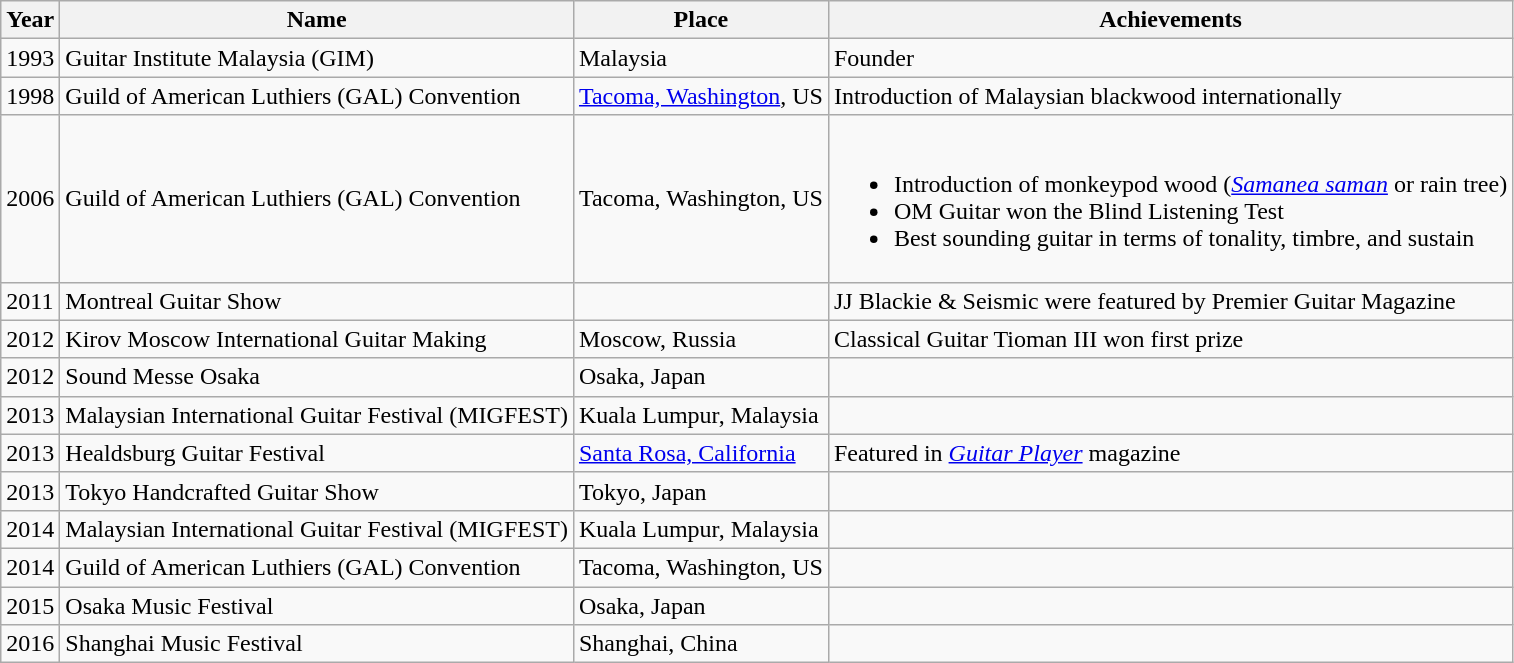<table class="wikitable sortable static-row-numbers sticky-header">
<tr>
<th>Year</th>
<th>Name</th>
<th>Place</th>
<th>Achievements</th>
</tr>
<tr>
<td>1993</td>
<td>Guitar Institute Malaysia (GIM)</td>
<td>Malaysia</td>
<td>Founder</td>
</tr>
<tr>
<td>1998</td>
<td>Guild of American Luthiers (GAL) Convention</td>
<td><a href='#'>Tacoma, Washington</a>, US</td>
<td>Introduction of Malaysian blackwood internationally</td>
</tr>
<tr>
<td>2006</td>
<td>Guild of American Luthiers (GAL) Convention</td>
<td>Tacoma, Washington, US</td>
<td><br><ul><li>Introduction of monkeypod wood (<em><a href='#'>Samanea saman</a></em> or rain tree)</li><li>OM Guitar won the Blind Listening Test</li><li>Best sounding guitar in terms of tonality, timbre, and sustain</li></ul></td>
</tr>
<tr>
<td>2011</td>
<td>Montreal Guitar Show</td>
<td></td>
<td>JJ Blackie & Seismic were featured by Premier Guitar Magazine</td>
</tr>
<tr>
<td>2012</td>
<td>Kirov Moscow International Guitar Making</td>
<td>Moscow, Russia</td>
<td>Classical Guitar Tioman III won first prize</td>
</tr>
<tr>
<td>2012</td>
<td>Sound Messe Osaka</td>
<td>Osaka, Japan</td>
<td></td>
</tr>
<tr>
<td>2013</td>
<td>Malaysian International Guitar Festival (MIGFEST)</td>
<td>Kuala Lumpur, Malaysia</td>
<td></td>
</tr>
<tr>
<td>2013</td>
<td>Healdsburg Guitar Festival</td>
<td><a href='#'>Santa Rosa, California</a></td>
<td>Featured in <em><a href='#'>Guitar Player</a></em> magazine</td>
</tr>
<tr>
<td>2013</td>
<td>Tokyo Handcrafted Guitar Show</td>
<td>Tokyo, Japan</td>
<td></td>
</tr>
<tr>
<td>2014</td>
<td>Malaysian International Guitar Festival (MIGFEST)</td>
<td>Kuala Lumpur, Malaysia</td>
<td></td>
</tr>
<tr>
<td>2014</td>
<td>Guild of American Luthiers (GAL) Convention</td>
<td>Tacoma, Washington, US</td>
<td></td>
</tr>
<tr>
<td>2015</td>
<td>Osaka Music Festival</td>
<td>Osaka, Japan</td>
<td></td>
</tr>
<tr>
<td>2016</td>
<td>Shanghai Music Festival</td>
<td>Shanghai, China</td>
<td></td>
</tr>
</table>
